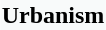<table align=center>
<tr>
<th style="color: #black; background-color: #f8fafa; font-size: 100%" align="center" colspan="2">Urbanism</th>
</tr>
<tr>
<td></td>
</tr>
</table>
